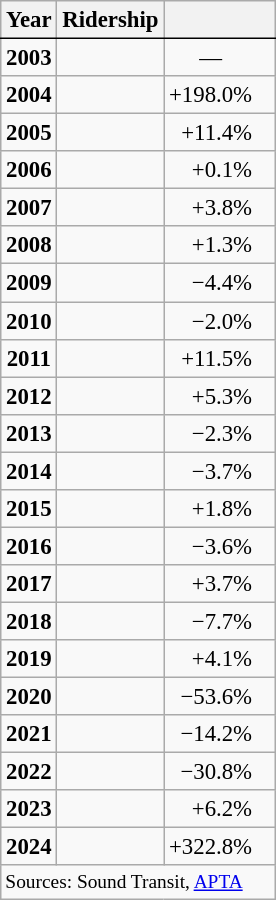<table class="wikitable sortable mw-collapsible autocollapse floatright" style="border-spacing: 1px; text-align:center; font-size:95%;">
<tr>
<th style="border-bottom:1px solid black">Year</th>
<th style="border-bottom:1px solid black">Ridership</th>
<th style="border-bottom:1px solid black;"></th>
</tr>
<tr>
<td><strong>2003</strong></td>
<td></td>
<td style="text-align:center; padding-right:15px">—</td>
</tr>
<tr>
<td><strong>2004</strong></td>
<td></td>
<td style="text-align:right; padding-right:15px">+198.0%</td>
</tr>
<tr>
<td><strong>2005</strong></td>
<td></td>
<td style="text-align:right; padding-right:15px">+11.4%</td>
</tr>
<tr>
<td><strong>2006</strong></td>
<td></td>
<td style="text-align:right; padding-right:15px">+0.1%</td>
</tr>
<tr>
<td><strong>2007</strong></td>
<td></td>
<td style="text-align:right; padding-right:15px">+3.8%</td>
</tr>
<tr>
<td><strong>2008</strong></td>
<td></td>
<td style="text-align:right; padding-right:15px">+1.3%</td>
</tr>
<tr>
<td><strong>2009</strong></td>
<td></td>
<td style="text-align:right; padding-right:15px">−4.4%</td>
</tr>
<tr>
<td><strong>2010</strong></td>
<td></td>
<td style="text-align:right; padding-right:15px">−2.0%</td>
</tr>
<tr>
<td><strong>2011</strong></td>
<td></td>
<td style="text-align:right; padding-right:15px">+11.5%</td>
</tr>
<tr>
<td><strong>2012</strong></td>
<td></td>
<td style="text-align:right; padding-right:15px">+5.3%</td>
</tr>
<tr>
<td><strong>2013</strong></td>
<td></td>
<td style="text-align:right; padding-right:15px">−2.3%</td>
</tr>
<tr>
<td><strong>2014</strong></td>
<td></td>
<td style="text-align:right; padding-right:15px">−3.7%</td>
</tr>
<tr>
<td><strong>2015</strong></td>
<td></td>
<td style="text-align:right; padding-right:15px">+1.8%</td>
</tr>
<tr>
<td><strong>2016</strong></td>
<td></td>
<td style="text-align:right; padding-right:15px">−3.6%</td>
</tr>
<tr>
<td><strong>2017</strong></td>
<td></td>
<td style="text-align:right; padding-right:15px">+3.7%</td>
</tr>
<tr>
<td><strong>2018</strong></td>
<td></td>
<td style="text-align:right; padding-right:15px">−7.7%</td>
</tr>
<tr>
<td><strong>2019</strong></td>
<td></td>
<td style="text-align:right; padding-right:15px">+4.1%</td>
</tr>
<tr>
<td><strong>2020</strong></td>
<td></td>
<td style="text-align:right; padding-right:15px">−53.6%</td>
</tr>
<tr>
<td><strong>2021</strong></td>
<td></td>
<td style="text-align:right; padding-right:15px">−14.2%</td>
</tr>
<tr>
<td><strong>2022</strong></td>
<td></td>
<td style="text-align:right; padding-right:15px">−30.8%</td>
</tr>
<tr>
<td><strong>2023</strong></td>
<td></td>
<td style="text-align:right; padding-right:15px">+6.2%</td>
</tr>
<tr>
<td><strong>2024</strong></td>
<td></td>
<td style="text-align:right; padding-right:15px">+322.8%</td>
</tr>
<tr class="sortbottom">
<td colspan=3 style="border-top:1px solid black; font-size:85%; text-align:left">Sources: Sound Transit, <a href='#'>APTA</a></td>
</tr>
</table>
